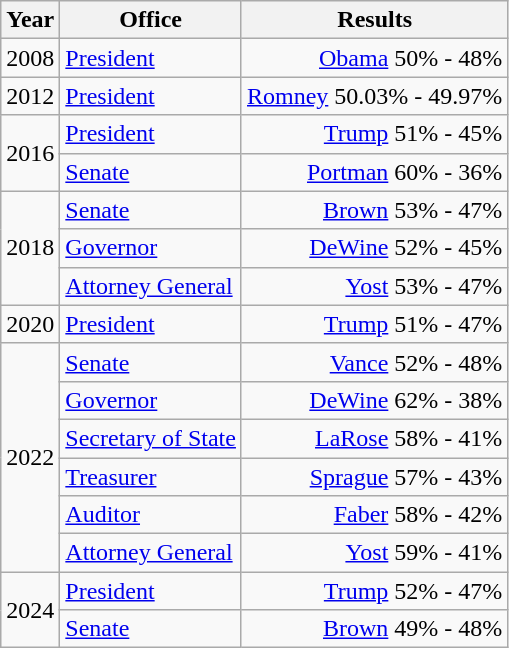<table class=wikitable>
<tr>
<th>Year</th>
<th>Office</th>
<th>Results</th>
</tr>
<tr>
<td>2008</td>
<td><a href='#'>President</a></td>
<td align="right" ><a href='#'>Obama</a> 50% - 48%</td>
</tr>
<tr>
<td>2012</td>
<td><a href='#'>President</a></td>
<td align="right" ><a href='#'>Romney</a> 50.03% - 49.97%</td>
</tr>
<tr>
<td rowspan=2>2016</td>
<td><a href='#'>President</a></td>
<td align="right" ><a href='#'>Trump</a> 51% - 45%</td>
</tr>
<tr>
<td><a href='#'>Senate</a></td>
<td align="right" ><a href='#'>Portman</a> 60% - 36%</td>
</tr>
<tr>
<td rowspan=3>2018</td>
<td><a href='#'>Senate</a></td>
<td align="right" ><a href='#'>Brown</a> 53% - 47%</td>
</tr>
<tr>
<td><a href='#'>Governor</a></td>
<td align="right" ><a href='#'>DeWine</a> 52% - 45%</td>
</tr>
<tr>
<td><a href='#'>Attorney General</a></td>
<td align="right" ><a href='#'>Yost</a> 53% - 47%</td>
</tr>
<tr>
<td>2020</td>
<td><a href='#'>President</a></td>
<td align="right" ><a href='#'>Trump</a> 51% - 47%</td>
</tr>
<tr>
<td rowspan=6>2022</td>
<td><a href='#'>Senate</a></td>
<td align="right" ><a href='#'>Vance</a> 52% - 48%</td>
</tr>
<tr>
<td><a href='#'>Governor</a></td>
<td align="right" ><a href='#'>DeWine</a> 62% - 38%</td>
</tr>
<tr>
<td><a href='#'>Secretary of State</a></td>
<td align="right" ><a href='#'>LaRose</a> 58% - 41%</td>
</tr>
<tr>
<td><a href='#'>Treasurer</a></td>
<td align="right" ><a href='#'>Sprague</a> 57% - 43%</td>
</tr>
<tr>
<td><a href='#'>Auditor</a></td>
<td align="right" ><a href='#'>Faber</a> 58% - 42%</td>
</tr>
<tr>
<td><a href='#'>Attorney General</a></td>
<td align="right" ><a href='#'>Yost</a> 59% - 41%</td>
</tr>
<tr>
<td rowspan=2>2024</td>
<td><a href='#'>President</a></td>
<td align="right" ><a href='#'>Trump</a> 52% - 47%</td>
</tr>
<tr>
<td><a href='#'>Senate</a></td>
<td align="right" ><a href='#'>Brown</a> 49% - 48%</td>
</tr>
</table>
